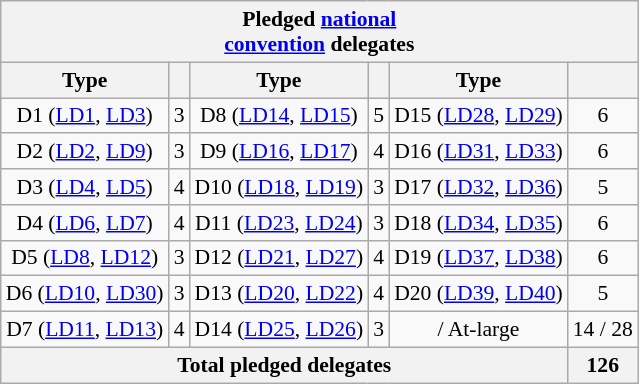<table class="wikitable sortable" style="font-size:90%;text-align:center;float:none;padding:5px;">
<tr>
<th colspan="8">Pledged <a href='#'>national<br>convention</a> delegates</th>
</tr>
<tr>
<th>Type</th>
<th></th>
<th>Type</th>
<th></th>
<th>Type</th>
<th></th>
</tr>
<tr>
<td>D1 (<a href='#'>LD1</a>, <a href='#'>LD3</a>)</td>
<td>3</td>
<td>D8 (<a href='#'>LD14</a>, <a href='#'>LD15</a>)</td>
<td>5</td>
<td>D15 (<a href='#'>LD28</a>, <a href='#'>LD29</a>)</td>
<td>6</td>
</tr>
<tr>
<td>D2 (<a href='#'>LD2</a>, <a href='#'>LD9</a>)</td>
<td>3</td>
<td>D9 (<a href='#'>LD16</a>, <a href='#'>LD17</a>)</td>
<td>4</td>
<td>D16 (<a href='#'>LD31</a>, <a href='#'>LD33</a>)</td>
<td>6</td>
</tr>
<tr>
<td>D3 (<a href='#'>LD4</a>, <a href='#'>LD5</a>)</td>
<td>4</td>
<td>D10 (<a href='#'>LD18</a>, <a href='#'>LD19</a>)</td>
<td>3</td>
<td>D17 (<a href='#'>LD32</a>, <a href='#'>LD36</a>)</td>
<td>5</td>
</tr>
<tr>
<td>D4 (<a href='#'>LD6</a>, <a href='#'>LD7</a>)</td>
<td>4</td>
<td>D11 (<a href='#'>LD23</a>, <a href='#'>LD24</a>)</td>
<td>3</td>
<td>D18 (<a href='#'>LD34</a>, <a href='#'>LD35</a>)</td>
<td>6</td>
</tr>
<tr>
<td>D5 (<a href='#'>LD8</a>, <a href='#'>LD12</a>)</td>
<td>3</td>
<td>D12 (<a href='#'>LD21</a>, <a href='#'>LD27</a>)</td>
<td>4</td>
<td>D19 (<a href='#'>LD37</a>, <a href='#'>LD38</a>)</td>
<td>6</td>
</tr>
<tr>
<td>D6 (<a href='#'>LD10</a>, <a href='#'>LD30</a>)</td>
<td>3</td>
<td>D13 (<a href='#'>LD20</a>, <a href='#'>LD22</a>)</td>
<td>4</td>
<td>D20 (<a href='#'>LD39</a>, <a href='#'>LD40</a>)</td>
<td>5</td>
</tr>
<tr>
<td>D7 (<a href='#'>LD11</a>, <a href='#'>LD13</a>)</td>
<td>4</td>
<td>D14 (<a href='#'>LD25</a>, <a href='#'>LD26</a>)</td>
<td>3</td>
<td> / At-large</td>
<td>14 / 28</td>
</tr>
<tr>
<th colspan="5">Total pledged delegates</th>
<th>126</th>
</tr>
</table>
